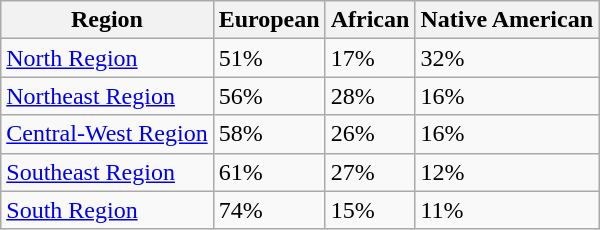<table class="wikitable">
<tr>
<th>Region</th>
<th>European</th>
<th>African</th>
<th>Native American</th>
</tr>
<tr>
<td><a href='#'>North Region</a></td>
<td>51%</td>
<td>17%</td>
<td>32%</td>
</tr>
<tr>
<td><a href='#'>Northeast Region</a></td>
<td>56%</td>
<td>28%</td>
<td>16%</td>
</tr>
<tr>
<td><a href='#'>Central-West Region</a></td>
<td>58%</td>
<td>26%</td>
<td>16%</td>
</tr>
<tr>
<td><a href='#'>Southeast Region</a></td>
<td>61%</td>
<td>27%</td>
<td>12%</td>
</tr>
<tr>
<td><a href='#'>South Region</a></td>
<td>74%</td>
<td>15%</td>
<td>11%</td>
</tr>
</table>
